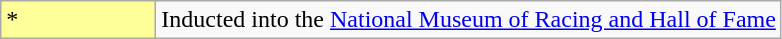<table class="wikitable">
<tr>
<td style="background-color:#FFFF99; border:1px solid #aaaaaa; width:6em">*</td>
<td>Inducted into the <a href='#'>National Museum of Racing and Hall of Fame</a></td>
</tr>
</table>
